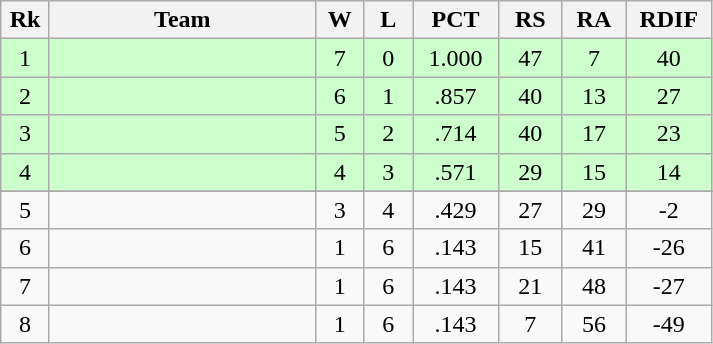<table class=wikitable style=text-align:center>
<tr>
<th width=25>Rk</th>
<th width=170>Team</th>
<th width=25>W</th>
<th width=25>L</th>
<th width=50>PCT</th>
<th width=35>RS</th>
<th width=35>RA</th>
<th width=50>RDIF</th>
</tr>
<tr bgcolor=ccffcc>
<td>1</td>
<td style="text-align:left;"></td>
<td>7</td>
<td>0</td>
<td>1.000</td>
<td>47</td>
<td>7</td>
<td>40</td>
</tr>
<tr bgcolor="ccffcc">
<td>2</td>
<td style="text-align:left;"></td>
<td>6</td>
<td>1</td>
<td>.857</td>
<td>40</td>
<td>13</td>
<td>27</td>
</tr>
<tr bgcolor="ccffcc">
<td>3</td>
<td style="text-align:left;"></td>
<td>5</td>
<td>2</td>
<td>.714</td>
<td>40</td>
<td>17</td>
<td>23</td>
</tr>
<tr bgcolor="ccffcc">
<td>4</td>
<td style="text-align:left;"></td>
<td>4</td>
<td>3</td>
<td>.571</td>
<td>29</td>
<td>15</td>
<td>14</td>
</tr>
<tr bgcolor=ccffcc>
</tr>
<tr>
<td>5</td>
<td style="text-align:left;"></td>
<td>3</td>
<td>4</td>
<td>.429</td>
<td>27</td>
<td>29</td>
<td>-2</td>
</tr>
<tr>
<td>6</td>
<td style="text-align:left;"></td>
<td>1</td>
<td>6</td>
<td>.143</td>
<td>15</td>
<td>41</td>
<td>-26</td>
</tr>
<tr>
<td>7</td>
<td style="text-align:left;"></td>
<td>1</td>
<td>6</td>
<td>.143</td>
<td>21</td>
<td>48</td>
<td>-27</td>
</tr>
<tr>
<td>8</td>
<td style="text-align:left;"></td>
<td>1</td>
<td>6</td>
<td>.143</td>
<td>7</td>
<td>56</td>
<td>-49</td>
</tr>
</table>
